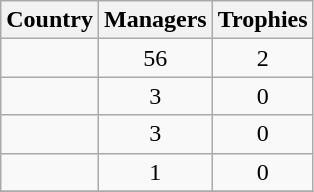<table class="wikitable sortable">
<tr>
<th>Country</th>
<th>Managers</th>
<th>Trophies</th>
</tr>
<tr>
<td align=center></td>
<td align=center>56</td>
<td align=center>2</td>
</tr>
<tr>
<td align=center> </td>
<td align=center>3</td>
<td align=center>0</td>
</tr>
<tr>
<td align=center></td>
<td align=center>3</td>
<td align=center>0</td>
</tr>
<tr>
<td align=center></td>
<td align=center>1</td>
<td align=center>0</td>
</tr>
<tr>
</tr>
</table>
